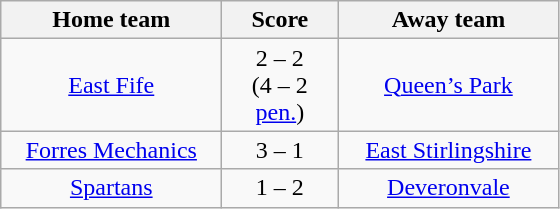<table class="wikitable" style="text-align: center">
<tr>
<th width=140>Home team</th>
<th width=70>Score</th>
<th width=140>Away team</th>
</tr>
<tr>
<td><a href='#'>East Fife</a></td>
<td>2 – 2<br> (4 – 2 <a href='#'>pen.</a>)</td>
<td><a href='#'>Queen’s Park</a></td>
</tr>
<tr>
<td><a href='#'>Forres Mechanics</a></td>
<td>3 – 1</td>
<td><a href='#'>East Stirlingshire</a></td>
</tr>
<tr>
<td><a href='#'>Spartans</a></td>
<td>1 – 2</td>
<td><a href='#'>Deveronvale</a></td>
</tr>
</table>
